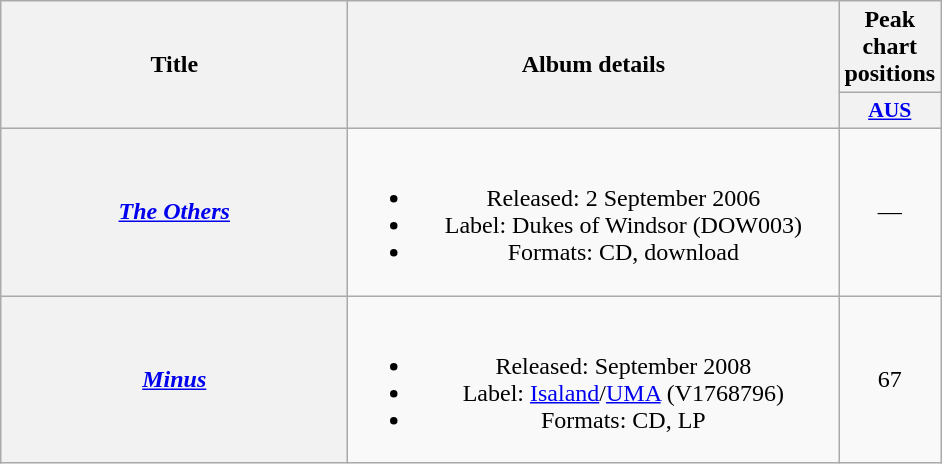<table class="wikitable plainrowheaders" style="text-align:center;">
<tr>
<th scope="col" rowspan="2" style="width:14em;">Title</th>
<th scope="col" rowspan="2" style="width:20em;">Album details</th>
<th scope="col" colspan="1">Peak chart positions</th>
</tr>
<tr>
<th scope="col" style="width:3em;font-size:90%;"><a href='#'>AUS</a><br></th>
</tr>
<tr>
<th scope="row"><em><a href='#'>The Others</a></em></th>
<td><br><ul><li>Released: 2 September 2006</li><li>Label: Dukes of Windsor (DOW003)</li><li>Formats: CD, download</li></ul></td>
<td>—</td>
</tr>
<tr>
<th scope="row"><em><a href='#'>Minus</a></em></th>
<td><br><ul><li>Released: September 2008</li><li>Label: <a href='#'>Isaland</a>/<a href='#'>UMA</a> (V1768796)</li><li>Formats: CD, LP</li></ul></td>
<td>67</td>
</tr>
</table>
